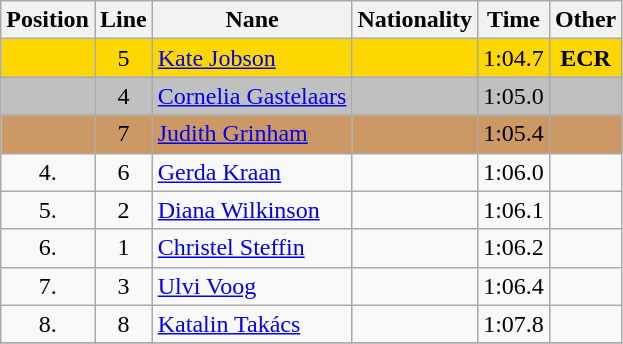<table class="wikitable sortable" style="text-align:center">
<tr>
<th>Position</th>
<th>Line</th>
<th>Nane</th>
<th>Nationality</th>
<th>Time</th>
<th>Other</th>
</tr>
<tr bgcolor=gold>
<td></td>
<td>5</td>
<td align=left><a href='#'>Kate Jobson</a></td>
<td align=left></td>
<td align=right>1:04.7</td>
<td><strong>ECR</strong></td>
</tr>
<tr bgcolor=silver>
<td></td>
<td>4</td>
<td align=left><a href='#'>Cornelia Gastelaars</a></td>
<td align=left></td>
<td align=right>1:05.0</td>
<td></td>
</tr>
<tr bgcolor=cc9966>
<td></td>
<td>7</td>
<td align=left><a href='#'>Judith Grinham</a></td>
<td align=left></td>
<td align=right>1:05.4</td>
<td></td>
</tr>
<tr>
<td>4.</td>
<td>6</td>
<td align=left><a href='#'>Gerda Kraan</a></td>
<td align=left></td>
<td align=right>1:06.0</td>
<td></td>
</tr>
<tr>
<td>5.</td>
<td>2</td>
<td align=left><a href='#'>Diana Wilkinson</a></td>
<td align=left></td>
<td align=right>1:06.1</td>
<td></td>
</tr>
<tr>
<td>6.</td>
<td>1</td>
<td align=left><a href='#'>Christel Steffin</a></td>
<td align=left></td>
<td align=right>1:06.2</td>
<td></td>
</tr>
<tr>
<td>7.</td>
<td>3</td>
<td align=left><a href='#'>Ulvi Voog</a></td>
<td align=left></td>
<td align=right>1:06.4</td>
<td></td>
</tr>
<tr>
<td>8.</td>
<td>8</td>
<td align=left><a href='#'>Katalin Takács</a></td>
<td align=left></td>
<td align=right>1:07.8</td>
<td></td>
</tr>
<tr>
</tr>
</table>
